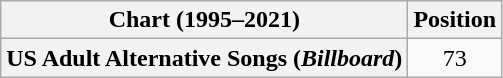<table class="wikitable plainrowheaders" style="text-align:center">
<tr>
<th>Chart (1995–2021)</th>
<th>Position</th>
</tr>
<tr>
<th scope="row">US Adult Alternative Songs (<em>Billboard</em>)</th>
<td>73</td>
</tr>
</table>
